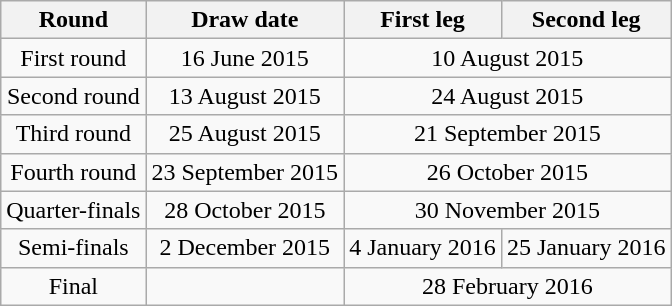<table class="wikitable" style="text-align:center">
<tr>
<th>Round</th>
<th>Draw date</th>
<th>First leg</th>
<th>Second leg</th>
</tr>
<tr>
<td>First round</td>
<td>16 June 2015</td>
<td colspan=2>10 August 2015</td>
</tr>
<tr>
<td>Second round</td>
<td>13 August 2015</td>
<td colspan=2>24 August 2015</td>
</tr>
<tr>
<td>Third round</td>
<td>25 August 2015</td>
<td colspan=2>21 September 2015</td>
</tr>
<tr>
<td>Fourth round</td>
<td>23 September 2015</td>
<td colspan=2>26 October 2015</td>
</tr>
<tr>
<td>Quarter-finals</td>
<td>28 October 2015</td>
<td colspan=2>30 November 2015</td>
</tr>
<tr>
<td>Semi-finals</td>
<td>2 December 2015</td>
<td>4 January 2016</td>
<td>25 January 2016</td>
</tr>
<tr>
<td>Final</td>
<td></td>
<td colspan=2>28 February 2016</td>
</tr>
</table>
